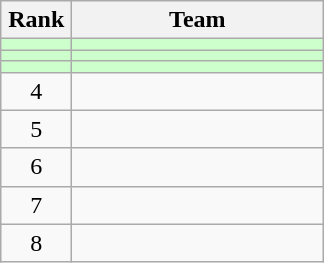<table class=wikitable style="text-align:center;">
<tr>
<th width=40>Rank</th>
<th width=160>Team</th>
</tr>
<tr bgcolor="#ccffcc">
<td></td>
<td align=left></td>
</tr>
<tr bgcolor="#ccffcc">
<td></td>
<td align=left></td>
</tr>
<tr bgcolor="#ccffcc">
<td></td>
<td align=left></td>
</tr>
<tr>
<td>4</td>
<td align=left></td>
</tr>
<tr>
<td>5</td>
<td align=left></td>
</tr>
<tr>
<td>6</td>
<td align=left></td>
</tr>
<tr>
<td>7</td>
<td align=left></td>
</tr>
<tr>
<td>8</td>
<td align=left></td>
</tr>
</table>
